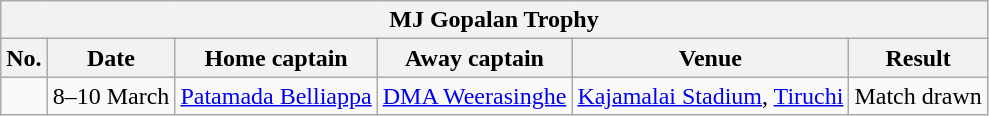<table class="wikitable">
<tr>
<th colspan="9">MJ Gopalan Trophy</th>
</tr>
<tr>
<th>No.</th>
<th>Date</th>
<th>Home captain</th>
<th>Away captain</th>
<th>Venue</th>
<th>Result</th>
</tr>
<tr>
<td></td>
<td>8–10 March</td>
<td><a href='#'>Patamada Belliappa</a></td>
<td><a href='#'>DMA Weerasinghe</a></td>
<td><a href='#'>Kajamalai Stadium</a>, <a href='#'>Tiruchi</a></td>
<td>Match drawn</td>
</tr>
</table>
